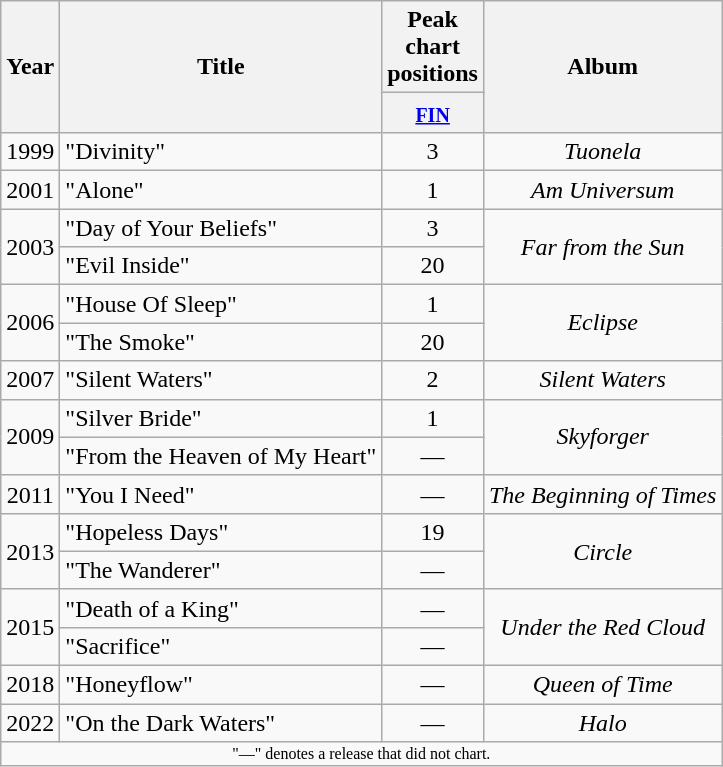<table class=wikitable style=text-align:center;>
<tr>
<th rowspan=2>Year</th>
<th rowspan=2>Title</th>
<th>Peak chart positions</th>
<th rowspan=2>Album</th>
</tr>
<tr style="vertical-align:top;line-height:1.2">
<th width=25px><small><a href='#'>FIN</a></small><br></th>
</tr>
<tr>
<td>1999</td>
<td align=left>"Divinity"</td>
<td>3</td>
<td><em>Tuonela</em></td>
</tr>
<tr>
<td>2001</td>
<td align=left>"Alone"</td>
<td>1</td>
<td><em>Am Universum</em></td>
</tr>
<tr>
<td rowspan=2>2003</td>
<td align=left>"Day of Your Beliefs"</td>
<td>3</td>
<td rowspan=2><em>Far from the Sun</em></td>
</tr>
<tr>
<td align=left>"Evil Inside"</td>
<td>20</td>
</tr>
<tr>
<td rowspan=2>2006</td>
<td align=left>"House Of Sleep"</td>
<td>1</td>
<td rowspan=2><em>Eclipse</em></td>
</tr>
<tr>
<td align=left>"The Smoke"</td>
<td>20</td>
</tr>
<tr>
<td>2007</td>
<td align=left>"Silent Waters"</td>
<td>2</td>
<td><em>Silent Waters</em></td>
</tr>
<tr>
<td rowspan=2>2009</td>
<td align=left>"Silver Bride"</td>
<td>1</td>
<td rowspan=2><em>Skyforger</em></td>
</tr>
<tr>
<td align=left>"From the Heaven of My Heart"</td>
<td>—</td>
</tr>
<tr>
<td>2011</td>
<td align=left>"You I Need"</td>
<td>—</td>
<td><em>The Beginning of Times</em></td>
</tr>
<tr>
<td rowspan=2>2013</td>
<td align=left>"Hopeless Days"</td>
<td>19</td>
<td rowspan=2><em>Circle</em></td>
</tr>
<tr>
<td align=left>"The Wanderer"</td>
<td>—</td>
</tr>
<tr>
<td rowspan=2>2015</td>
<td align=left>"Death of a King"</td>
<td>—</td>
<td rowspan=2><em>Under the Red Cloud</em></td>
</tr>
<tr>
<td align=left>"Sacrifice"</td>
<td>—</td>
</tr>
<tr>
<td>2018</td>
<td align=left>"Honeyflow"</td>
<td>—</td>
<td><em>Queen of Time</em></td>
</tr>
<tr>
<td>2022</td>
<td align=left>"On the Dark Waters"</td>
<td>—</td>
<td><em>Halo</em></td>
</tr>
<tr>
<td colspan=10 style=font-size:8pt;>"—" denotes a release that did not chart.</td>
</tr>
</table>
